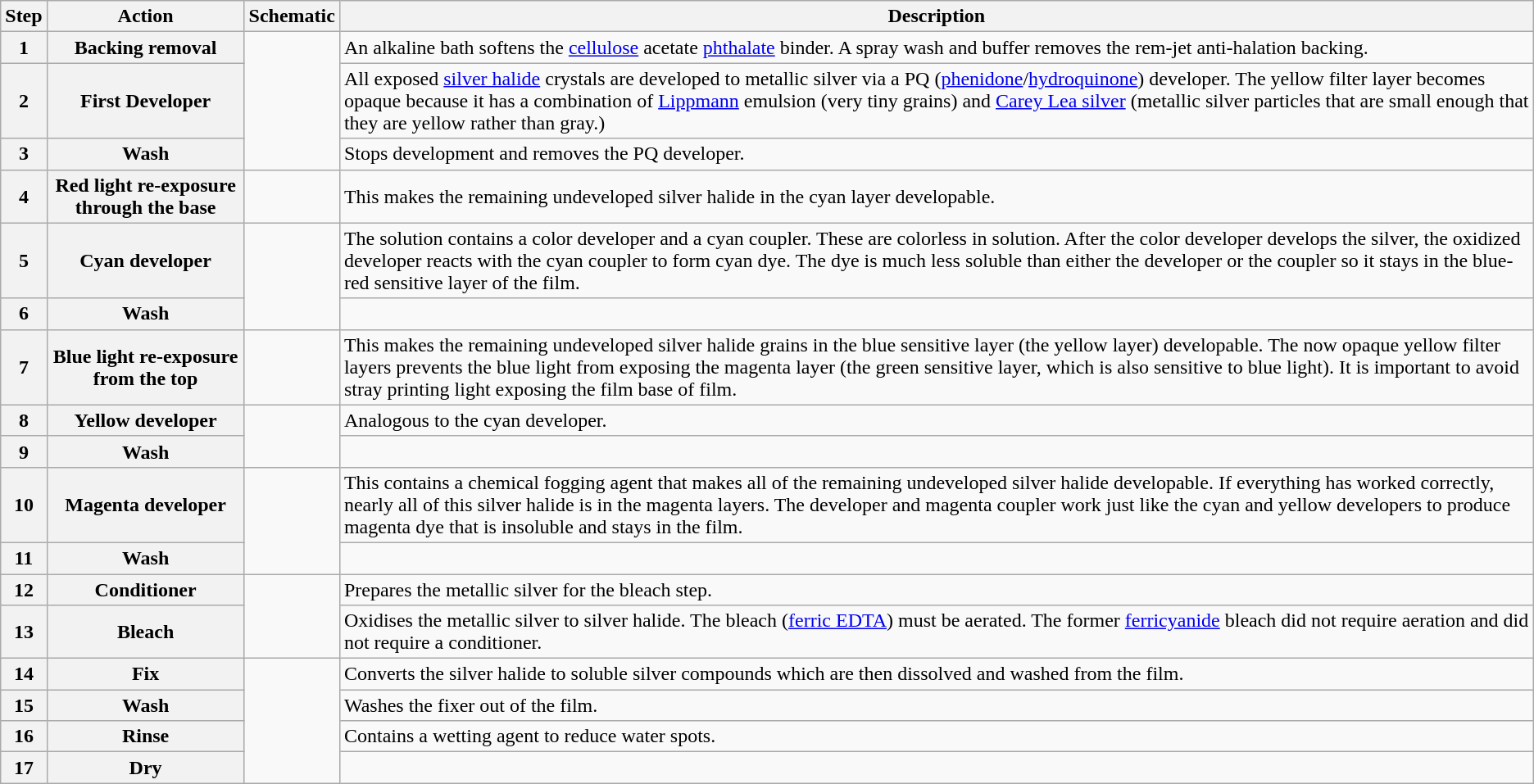<table class="wikitable" style="font-size:100%;text-align:left;">
<tr>
<th>Step</th>
<th>Action</th>
<th>Schematic</th>
<th>Description</th>
</tr>
<tr>
<th>1</th>
<th>Backing removal</th>
<td rowspan=3></td>
<td>An alkaline bath softens the <a href='#'>cellulose</a> acetate <a href='#'>phthalate</a> binder. A spray wash and buffer removes the rem-jet anti-halation backing.</td>
</tr>
<tr>
<th>2</th>
<th>First Developer</th>
<td>All exposed <a href='#'>silver halide</a> crystals are developed to metallic silver via a PQ (<a href='#'>phenidone</a>/<a href='#'>hydroquinone</a>) developer. The yellow filter layer becomes opaque because it has a combination of <a href='#'>Lippmann</a> emulsion (very tiny grains) and <a href='#'>Carey Lea silver</a> (metallic silver particles that are small enough that they are yellow rather than gray.)</td>
</tr>
<tr>
<th>3</th>
<th>Wash</th>
<td>Stops development and removes the PQ developer.</td>
</tr>
<tr>
<th>4</th>
<th>Red light re-exposure through the base</th>
<td rowspan=1></td>
<td>This makes the remaining undeveloped silver halide in the cyan layer developable.</td>
</tr>
<tr>
<th>5</th>
<th>Cyan developer</th>
<td rowspan=2></td>
<td>The solution contains a color developer and a cyan coupler. These are colorless in solution. After the color developer develops the silver, the oxidized developer reacts with the cyan coupler to form cyan dye. The dye is much less soluble than either the developer or the coupler so it stays in the blue-red sensitive layer of the film.</td>
</tr>
<tr>
<th>6</th>
<th>Wash</th>
<td></td>
</tr>
<tr>
<th>7</th>
<th>Blue light re-exposure from the top</th>
<td rowspan=1></td>
<td>This makes the remaining undeveloped silver halide grains in the blue sensitive layer (the yellow layer) developable. The now opaque yellow filter layers prevents the blue light from exposing the magenta layer (the green sensitive layer, which is also sensitive to blue light).  It is important to avoid stray printing light exposing the film base of film.</td>
</tr>
<tr>
<th>8</th>
<th>Yellow developer</th>
<td rowspan=2></td>
<td>Analogous to the cyan developer.</td>
</tr>
<tr>
<th>9</th>
<th>Wash</th>
<td></td>
</tr>
<tr>
<th>10</th>
<th>Magenta developer</th>
<td rowspan=2></td>
<td>This contains a chemical fogging agent that makes all of the remaining undeveloped silver halide developable. If everything has worked correctly, nearly all of this silver halide is in the magenta layers. The developer and magenta coupler work just like the cyan and yellow developers to produce magenta dye that is insoluble and stays in the film.</td>
</tr>
<tr>
<th>11</th>
<th>Wash</th>
<td></td>
</tr>
<tr>
<th>12</th>
<th>Conditioner</th>
<td rowspan=2></td>
<td>Prepares the metallic silver for the bleach step.</td>
</tr>
<tr>
<th>13</th>
<th>Bleach</th>
<td>Oxidises the metallic silver to silver halide. The bleach (<a href='#'>ferric EDTA</a>) must be aerated. The former <a href='#'>ferricyanide</a> bleach did not require aeration and did not require a conditioner.</td>
</tr>
<tr>
<th>14</th>
<th>Fix</th>
<td rowspan=4></td>
<td>Converts the silver halide to soluble silver compounds which are then dissolved and washed from the film.</td>
</tr>
<tr>
<th>15</th>
<th>Wash</th>
<td>Washes the fixer out of the film.</td>
</tr>
<tr>
<th>16</th>
<th>Rinse</th>
<td>Contains a wetting agent to reduce water spots.</td>
</tr>
<tr>
<th>17</th>
<th>Dry</th>
<td></td>
</tr>
</table>
